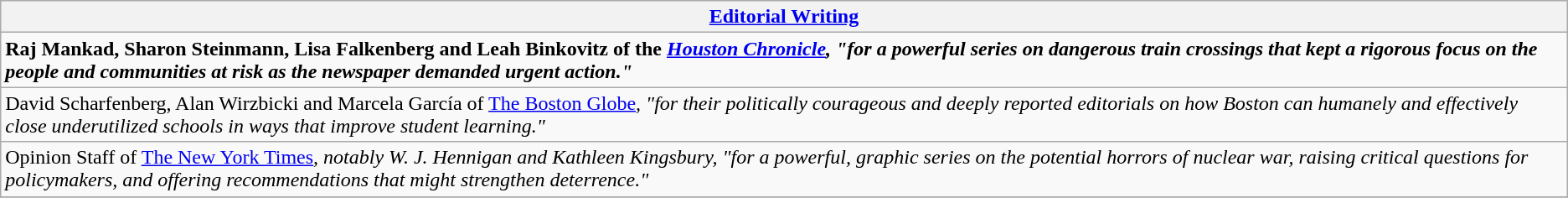<table class="wikitable" style="float:left; float:none;">
<tr>
<th><a href='#'>Editorial Writing</a></th>
</tr>
<tr>
<td><strong>Raj Mankad, Sharon Steinmann, Lisa Falkenberg and Leah Binkovitz of the <em><a href='#'>Houston Chronicle</a><strong><em>, "for a powerful series on dangerous train crossings that kept a rigorous focus on the people and communities at risk as the newspaper demanded urgent action."</td>
</tr>
<tr>
<td>David Scharfenberg, Alan Wirzbicki and Marcela García of </em><a href='#'>The Boston Globe</a><em>, "for their politically courageous and deeply reported editorials on how Boston can humanely and effectively close underutilized schools in ways that improve student learning."</td>
</tr>
<tr>
<td>Opinion Staff of </em><a href='#'>The New York Times</a><em>, notably W. J. Hennigan and Kathleen Kingsbury, "for a powerful, graphic series on the potential horrors of nuclear war, raising critical questions for policymakers, and offering recommendations that might strengthen deterrence."</td>
</tr>
<tr>
</tr>
</table>
